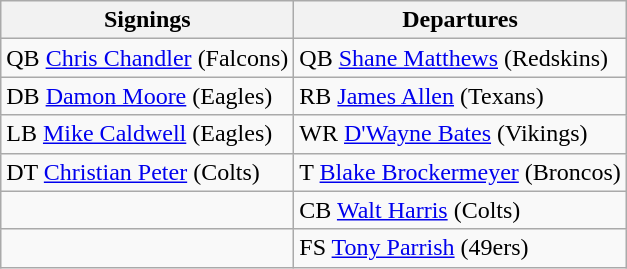<table class="wikitable">
<tr>
<th>Signings</th>
<th>Departures</th>
</tr>
<tr>
<td>QB <a href='#'>Chris Chandler</a> (Falcons)</td>
<td>QB <a href='#'>Shane Matthews</a> (Redskins)</td>
</tr>
<tr>
<td>DB <a href='#'>Damon Moore</a> (Eagles)</td>
<td>RB <a href='#'>James Allen</a> (Texans)</td>
</tr>
<tr>
<td>LB <a href='#'>Mike Caldwell</a> (Eagles)</td>
<td>WR <a href='#'>D'Wayne Bates</a> (Vikings)</td>
</tr>
<tr>
<td>DT <a href='#'>Christian Peter</a> (Colts)</td>
<td>T <a href='#'>Blake Brockermeyer</a> (Broncos)</td>
</tr>
<tr>
<td></td>
<td>CB <a href='#'>Walt Harris</a> (Colts)</td>
</tr>
<tr>
<td></td>
<td>FS <a href='#'>Tony Parrish</a> (49ers)</td>
</tr>
</table>
